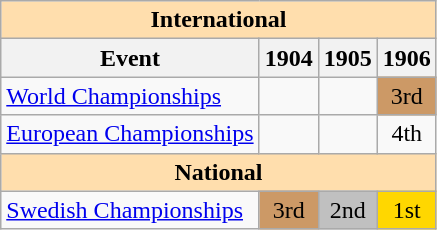<table class="wikitable" style="text-align:center">
<tr>
<th style="background-color: #ffdead; " colspan=4 align=center><strong>International</strong></th>
</tr>
<tr>
<th>Event</th>
<th>1904</th>
<th>1905</th>
<th>1906</th>
</tr>
<tr>
<td align=left><a href='#'>World Championships</a></td>
<td></td>
<td></td>
<td bgcolor=cc9966>3rd</td>
</tr>
<tr>
<td align=left><a href='#'>European Championships</a></td>
<td></td>
<td></td>
<td>4th</td>
</tr>
<tr>
<th style="background-color: #ffdead; " colspan=4 align=center><strong>National</strong></th>
</tr>
<tr>
<td align=left><a href='#'>Swedish Championships</a></td>
<td bgcolor=cc9966>3rd</td>
<td bgcolor=silver>2nd</td>
<td bgcolor=gold>1st</td>
</tr>
</table>
